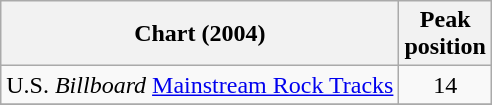<table class="wikitable sortable">
<tr>
<th>Chart (2004)</th>
<th>Peak<br> position</th>
</tr>
<tr>
<td align="left">U.S. <em>Billboard</em> <a href='#'>Mainstream Rock Tracks</a></td>
<td align="center">14</td>
</tr>
<tr>
</tr>
</table>
